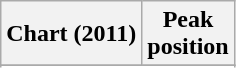<table class="wikitable sortable">
<tr>
<th align="left">Chart (2011)</th>
<th align="left">Peak<br>position</th>
</tr>
<tr>
</tr>
<tr>
</tr>
<tr>
</tr>
<tr>
</tr>
</table>
